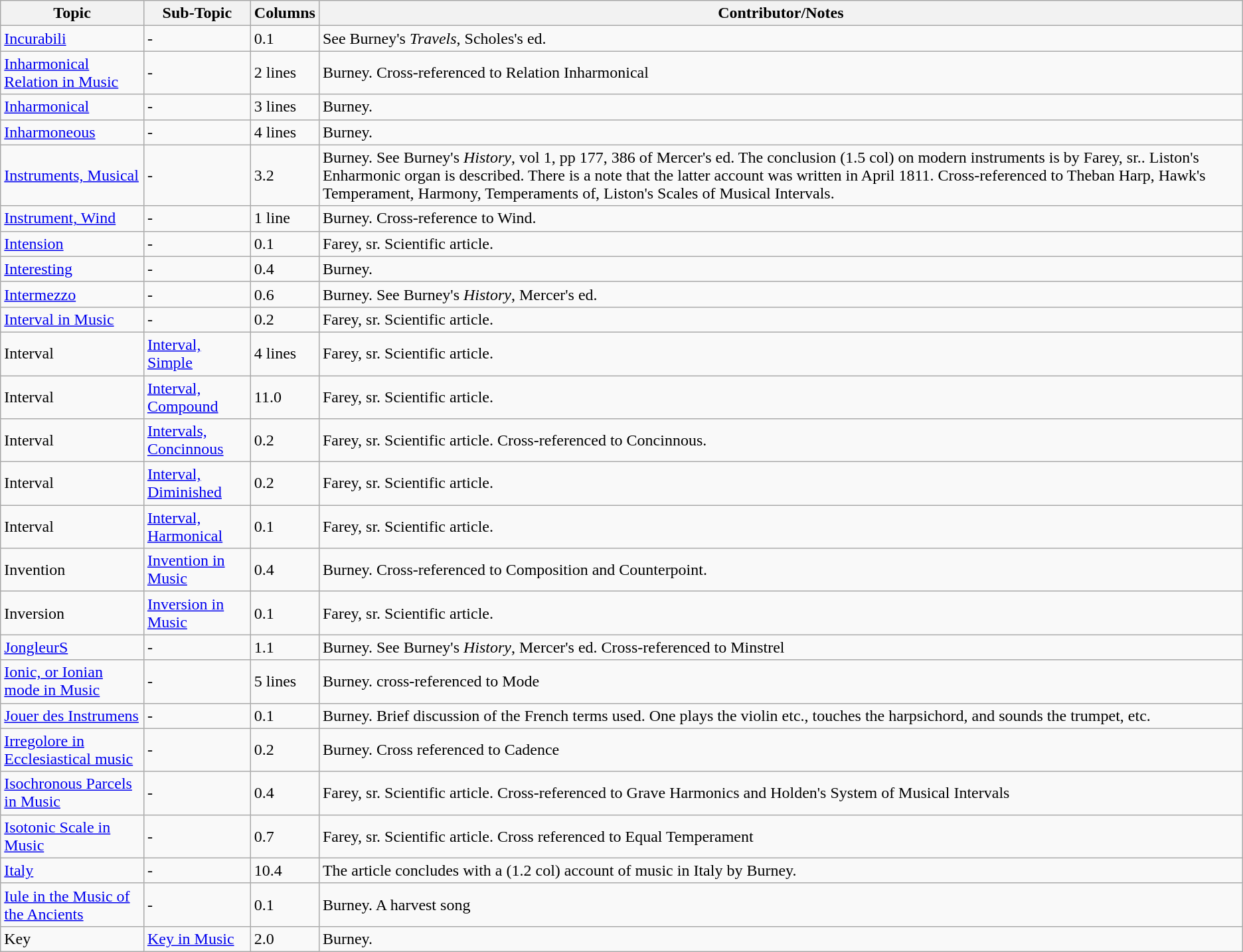<table class="wikitable">
<tr>
<th>Topic</th>
<th>Sub-Topic</th>
<th>Columns</th>
<th>Contributor/Notes</th>
</tr>
<tr>
<td><a href='#'>Incurabili</a></td>
<td>-</td>
<td>0.1</td>
<td>See Burney's <em>Travels</em>, Scholes's ed.</td>
</tr>
<tr>
<td><a href='#'>Inharmonical Relation in Music</a></td>
<td>-</td>
<td>2 lines</td>
<td>Burney. Cross-referenced to Relation Inharmonical</td>
</tr>
<tr>
<td><a href='#'>Inharmonical</a></td>
<td>-</td>
<td>3 lines</td>
<td>Burney.</td>
</tr>
<tr>
<td><a href='#'>Inharmoneous</a></td>
<td>-</td>
<td>4 lines</td>
<td>Burney.</td>
</tr>
<tr>
<td><a href='#'>Instruments, Musical</a></td>
<td>-</td>
<td>3.2</td>
<td>Burney. See Burney's <em>History</em>, vol 1, pp 177, 386 of Mercer's ed. The conclusion (1.5 col) on modern instruments is by Farey, sr..  Liston's Enharmonic organ is described. There is a note that the latter account was written in April 1811. Cross-referenced to Theban Harp, Hawk's Temperament, Harmony, Temperaments of, Liston's Scales of Musical Intervals.</td>
</tr>
<tr>
<td><a href='#'>Instrument, Wind</a></td>
<td>-</td>
<td>1 line</td>
<td>Burney. Cross-reference to Wind.</td>
</tr>
<tr>
<td><a href='#'>Intension</a></td>
<td>-</td>
<td>0.1</td>
<td>Farey, sr. Scientific article.</td>
</tr>
<tr>
<td><a href='#'>Interesting</a></td>
<td>-</td>
<td>0.4</td>
<td>Burney.</td>
</tr>
<tr>
<td><a href='#'>Intermezzo</a></td>
<td>-</td>
<td>0.6</td>
<td>Burney. See Burney's <em>History</em>, Mercer's ed.</td>
</tr>
<tr>
<td><a href='#'>Interval in Music</a></td>
<td>-</td>
<td>0.2</td>
<td>Farey, sr. Scientific article.</td>
</tr>
<tr>
<td>Interval</td>
<td><a href='#'>Interval, Simple</a></td>
<td>4 lines</td>
<td>Farey, sr. Scientific article.</td>
</tr>
<tr>
<td>Interval</td>
<td><a href='#'>Interval, Compound</a></td>
<td>11.0</td>
<td>Farey, sr. Scientific article.</td>
</tr>
<tr>
<td>Interval</td>
<td><a href='#'>Intervals, Concinnous</a></td>
<td>0.2</td>
<td>Farey, sr. Scientific article. Cross-referenced to Concinnous.</td>
</tr>
<tr>
<td>Interval</td>
<td><a href='#'>Interval, Diminished</a></td>
<td>0.2</td>
<td>Farey, sr. Scientific article.</td>
</tr>
<tr>
<td>Interval</td>
<td><a href='#'>Interval, Harmonical</a></td>
<td>0.1</td>
<td>Farey, sr. Scientific article.</td>
</tr>
<tr>
<td>Invention</td>
<td><a href='#'>Invention in Music</a></td>
<td>0.4</td>
<td>Burney. Cross-referenced to Composition and Counterpoint.</td>
</tr>
<tr>
<td>Inversion</td>
<td><a href='#'>Inversion in Music</a></td>
<td>0.1</td>
<td>Farey, sr. Scientific article.</td>
</tr>
<tr>
<td><a href='#'>JongleurS</a></td>
<td>-</td>
<td>1.1</td>
<td>Burney. See Burney's <em>History</em>, Mercer's ed. Cross-referenced to Minstrel</td>
</tr>
<tr>
<td><a href='#'>Ionic, or Ionian mode in Music</a></td>
<td>-</td>
<td>5 lines</td>
<td>Burney. cross-referenced to Mode</td>
</tr>
<tr>
<td><a href='#'>Jouer des Instrumens</a></td>
<td>-</td>
<td>0.1</td>
<td>Burney. Brief discussion of the French terms used. One plays the violin etc., touches the harpsichord, and sounds the trumpet, etc.</td>
</tr>
<tr>
<td><a href='#'>Irregolore in Ecclesiastical music</a></td>
<td>-</td>
<td>0.2</td>
<td>Burney. Cross referenced to Cadence</td>
</tr>
<tr>
<td><a href='#'>Isochronous Parcels in Music</a></td>
<td>-</td>
<td>0.4</td>
<td>Farey, sr. Scientific article. Cross-referenced to Grave Harmonics and Holden's System of Musical Intervals</td>
</tr>
<tr>
<td><a href='#'>Isotonic Scale in Music</a></td>
<td>-</td>
<td>0.7</td>
<td>Farey, sr. Scientific article. Cross referenced to Equal Temperament</td>
</tr>
<tr>
<td><a href='#'>Italy</a></td>
<td>-</td>
<td>10.4</td>
<td>The article concludes with a (1.2 col) account of music in Italy by Burney.</td>
</tr>
<tr>
<td><a href='#'>Iule in the Music of the Ancients</a></td>
<td>-</td>
<td>0.1</td>
<td>Burney. A harvest song</td>
</tr>
<tr>
<td>Key</td>
<td><a href='#'>Key in Music</a></td>
<td>2.0</td>
<td>Burney.</td>
</tr>
</table>
